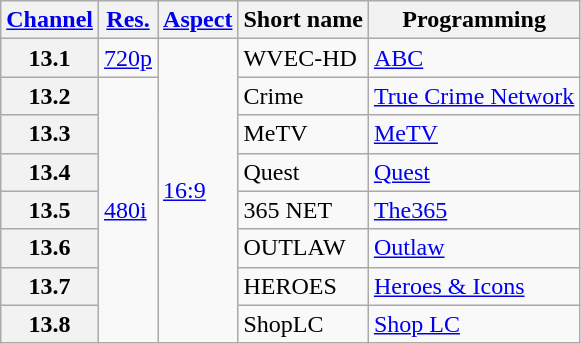<table class="wikitable">
<tr>
<th><a href='#'>Channel</a></th>
<th><a href='#'>Res.</a></th>
<th><a href='#'>Aspect</a></th>
<th>Short name</th>
<th>Programming</th>
</tr>
<tr>
<th scope = "row">13.1</th>
<td><a href='#'>720p</a></td>
<td rowspan=8><a href='#'>16:9</a></td>
<td>WVEC-HD</td>
<td><a href='#'>ABC</a></td>
</tr>
<tr>
<th scope = "row">13.2</th>
<td rowspan=7><a href='#'>480i</a></td>
<td>Crime</td>
<td><a href='#'>True Crime Network</a></td>
</tr>
<tr>
<th scope = "row">13.3</th>
<td>MeTV</td>
<td><a href='#'>MeTV</a></td>
</tr>
<tr>
<th scope = "row">13.4</th>
<td>Quest</td>
<td><a href='#'>Quest</a></td>
</tr>
<tr>
<th scope = "row">13.5</th>
<td>365 NET</td>
<td><a href='#'>The365</a></td>
</tr>
<tr>
<th scope = "row">13.6</th>
<td>OUTLAW</td>
<td><a href='#'>Outlaw</a></td>
</tr>
<tr>
<th scope = "row">13.7</th>
<td>HEROES</td>
<td><a href='#'>Heroes & Icons</a></td>
</tr>
<tr>
<th scope = "row">13.8</th>
<td>ShopLC</td>
<td><a href='#'>Shop LC</a></td>
</tr>
</table>
